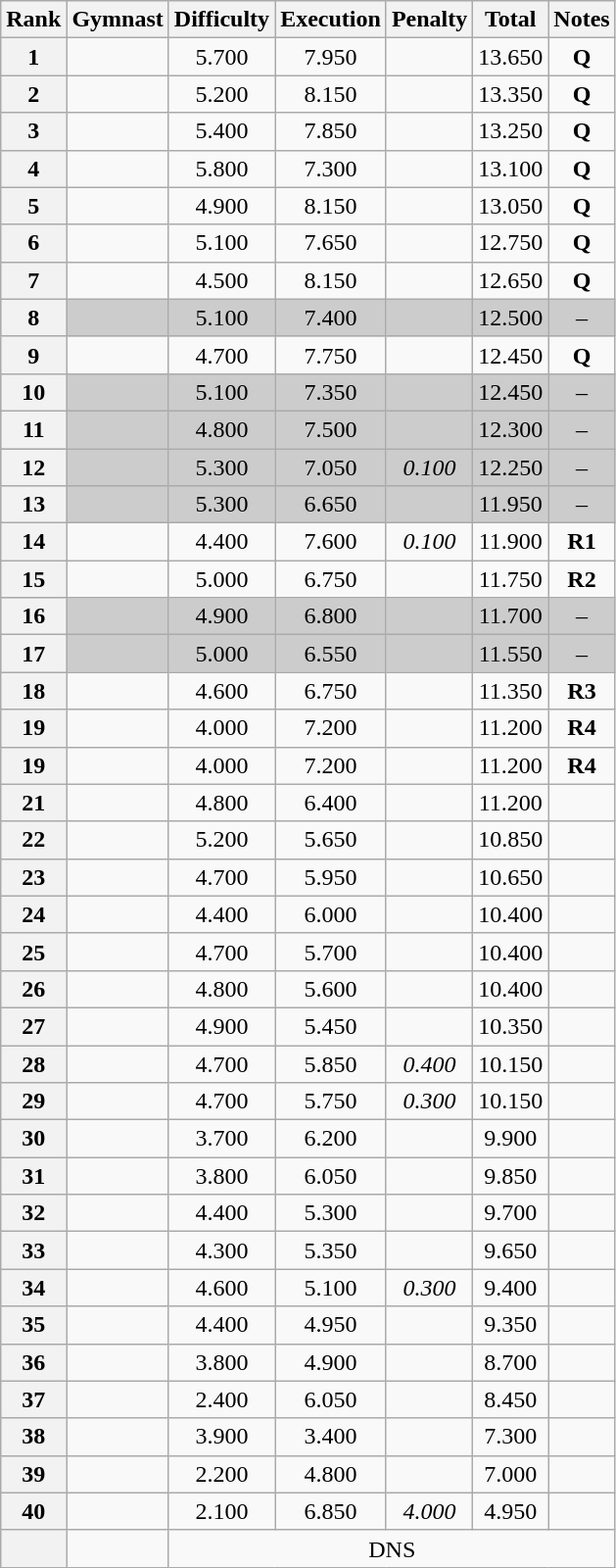<table class="wikitable sortable" style="text-align:center">
<tr>
<th>Rank</th>
<th>Gymnast</th>
<th>Difficulty</th>
<th>Execution</th>
<th>Penalty</th>
<th>Total</th>
<th>Notes</th>
</tr>
<tr>
<th scope=row>1</th>
<td align=left></td>
<td>5.700</td>
<td>7.950</td>
<td></td>
<td>13.650</td>
<td><strong>Q</strong></td>
</tr>
<tr>
<th scope=row>2</th>
<td align=left></td>
<td>5.200</td>
<td>8.150</td>
<td></td>
<td>13.350</td>
<td><strong>Q</strong></td>
</tr>
<tr>
<th scope=row>3</th>
<td align=left></td>
<td>5.400</td>
<td>7.850</td>
<td></td>
<td>13.250</td>
<td><strong>Q</strong></td>
</tr>
<tr>
<th scope=row>4</th>
<td align=left></td>
<td>5.800</td>
<td>7.300</td>
<td></td>
<td>13.100</td>
<td><strong>Q</strong></td>
</tr>
<tr>
<th scope=row>5</th>
<td align=left></td>
<td>4.900</td>
<td>8.150</td>
<td></td>
<td>13.050</td>
<td><strong>Q</strong></td>
</tr>
<tr>
<th scope=row>6</th>
<td align=left></td>
<td>5.100</td>
<td>7.650</td>
<td></td>
<td>12.750</td>
<td><strong>Q</strong></td>
</tr>
<tr>
<th scope=row>7</th>
<td align=left></td>
<td>4.500</td>
<td>8.150</td>
<td></td>
<td>12.650</td>
<td><strong>Q</strong></td>
</tr>
<tr bgcolor="cccccc">
<th scope=row>8</th>
<td align=left></td>
<td>5.100</td>
<td>7.400</td>
<td></td>
<td>12.500</td>
<td>–</td>
</tr>
<tr>
<th scope=row>9</th>
<td align=left></td>
<td>4.700</td>
<td>7.750</td>
<td></td>
<td>12.450</td>
<td><strong>Q</strong></td>
</tr>
<tr bgcolor="cccccc">
<th scope=row>10</th>
<td align=left></td>
<td>5.100</td>
<td>7.350</td>
<td></td>
<td>12.450</td>
<td>–</td>
</tr>
<tr bgcolor="cccccc">
<th scope=row>11</th>
<td align=left></td>
<td>4.800</td>
<td>7.500</td>
<td></td>
<td>12.300</td>
<td>–</td>
</tr>
<tr bgcolor="cccccc">
<th scope=row>12</th>
<td align=left></td>
<td>5.300</td>
<td>7.050</td>
<td><em>0.100</em></td>
<td>12.250</td>
<td>–</td>
</tr>
<tr bgcolor="cccccc">
<th scope=row>13</th>
<td align=left></td>
<td>5.300</td>
<td>6.650</td>
<td></td>
<td>11.950</td>
<td>–</td>
</tr>
<tr>
<th scope=row>14</th>
<td align=left></td>
<td>4.400</td>
<td>7.600</td>
<td><em>0.100</em></td>
<td>11.900</td>
<td><strong>R1</strong></td>
</tr>
<tr>
<th scope=row>15</th>
<td align=left></td>
<td>5.000</td>
<td>6.750</td>
<td></td>
<td>11.750</td>
<td><strong>R2</strong></td>
</tr>
<tr bgcolor="cccccc">
<th scope=row>16</th>
<td align=left></td>
<td>4.900</td>
<td>6.800</td>
<td></td>
<td>11.700</td>
<td>–</td>
</tr>
<tr bgcolor="cccccc">
<th scope=row>17</th>
<td align=left></td>
<td>5.000</td>
<td>6.550</td>
<td></td>
<td>11.550</td>
<td>–</td>
</tr>
<tr>
<th scope=row>18</th>
<td align=left></td>
<td>4.600</td>
<td>6.750</td>
<td></td>
<td>11.350</td>
<td><strong>R3</strong></td>
</tr>
<tr>
<th scope=row>19</th>
<td align=left></td>
<td>4.000</td>
<td>7.200</td>
<td></td>
<td>11.200</td>
<td><strong>R4</strong></td>
</tr>
<tr>
<th scope=row>19</th>
<td align=left></td>
<td>4.000</td>
<td>7.200</td>
<td></td>
<td>11.200</td>
<td><strong>R4</strong></td>
</tr>
<tr>
<th scope=row>21</th>
<td align=left></td>
<td>4.800</td>
<td>6.400</td>
<td></td>
<td>11.200</td>
<td></td>
</tr>
<tr>
<th scope=row>22</th>
<td align=left></td>
<td>5.200</td>
<td>5.650</td>
<td></td>
<td>10.850</td>
<td></td>
</tr>
<tr>
<th scope=row>23</th>
<td align=left></td>
<td>4.700</td>
<td>5.950</td>
<td></td>
<td>10.650</td>
<td></td>
</tr>
<tr>
<th scope=row>24</th>
<td align=left></td>
<td>4.400</td>
<td>6.000</td>
<td></td>
<td>10.400</td>
<td></td>
</tr>
<tr>
<th scope=row>25</th>
<td align=left></td>
<td>4.700</td>
<td>5.700</td>
<td></td>
<td>10.400</td>
<td></td>
</tr>
<tr>
<th scope=row>26</th>
<td align=left></td>
<td>4.800</td>
<td>5.600</td>
<td></td>
<td>10.400</td>
<td></td>
</tr>
<tr>
<th scope=row>27</th>
<td align=left></td>
<td>4.900</td>
<td>5.450</td>
<td></td>
<td>10.350</td>
<td></td>
</tr>
<tr>
<th scope=row>28</th>
<td align=left></td>
<td>4.700</td>
<td>5.850</td>
<td><em>0.400</em></td>
<td>10.150</td>
<td></td>
</tr>
<tr>
<th scope=row>29</th>
<td align=left></td>
<td>4.700</td>
<td>5.750</td>
<td><em>0.300</em></td>
<td>10.150</td>
<td></td>
</tr>
<tr>
<th scope=row>30</th>
<td align=left></td>
<td>3.700</td>
<td>6.200</td>
<td></td>
<td>9.900</td>
<td></td>
</tr>
<tr>
<th scope=row>31</th>
<td align=left></td>
<td>3.800</td>
<td>6.050</td>
<td></td>
<td>9.850</td>
<td></td>
</tr>
<tr>
<th scope=row>32</th>
<td align=left></td>
<td>4.400</td>
<td>5.300</td>
<td></td>
<td>9.700</td>
<td></td>
</tr>
<tr>
<th scope=row>33</th>
<td align=left></td>
<td>4.300</td>
<td>5.350</td>
<td></td>
<td>9.650</td>
<td></td>
</tr>
<tr>
<th scope=row>34</th>
<td align=left></td>
<td>4.600</td>
<td>5.100</td>
<td><em>0.300</em></td>
<td>9.400</td>
<td></td>
</tr>
<tr>
<th scope=row>35</th>
<td align=left></td>
<td>4.400</td>
<td>4.950</td>
<td></td>
<td>9.350</td>
<td></td>
</tr>
<tr>
<th scope=row>36</th>
<td align=left></td>
<td>3.800</td>
<td>4.900</td>
<td></td>
<td>8.700</td>
<td></td>
</tr>
<tr>
<th scope=row>37</th>
<td align=left></td>
<td>2.400</td>
<td>6.050</td>
<td></td>
<td>8.450</td>
<td></td>
</tr>
<tr>
<th scope=row>38</th>
<td align=left></td>
<td>3.900</td>
<td>3.400</td>
<td></td>
<td>7.300</td>
<td></td>
</tr>
<tr>
<th scope=row>39</th>
<td align=left></td>
<td>2.200</td>
<td>4.800</td>
<td></td>
<td>7.000</td>
<td></td>
</tr>
<tr>
<th scope=row>40</th>
<td align=left></td>
<td>2.100</td>
<td>6.850</td>
<td><em>4.000</em></td>
<td>4.950</td>
<td></td>
</tr>
<tr>
<th scope=row></th>
<td align=left></td>
<td colspan=5>DNS</td>
</tr>
</table>
